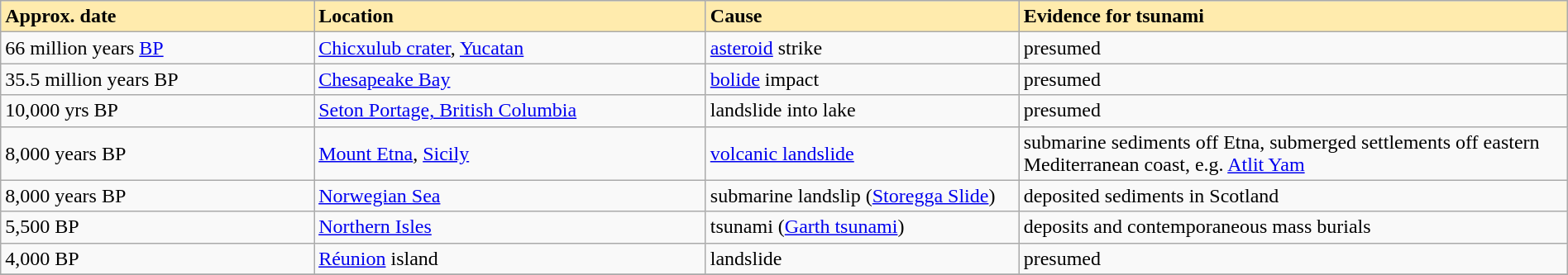<table class="wikitable" width="100%">
<tr>
<td width="20%" bgcolor="#FFEBAD"><strong>Approx. date</strong></td>
<td width="25%" bgcolor="#FFEBAD"><strong>Location</strong></td>
<td width="20%" bgcolor="#FFEBAD"><strong>Cause</strong></td>
<td width="35%" bgcolor="#FFEBAD"><strong>Evidence for tsunami</strong></td>
</tr>
<tr>
<td>66 million years <a href='#'>BP</a></td>
<td><a href='#'>Chicxulub crater</a>, <a href='#'>Yucatan</a></td>
<td><a href='#'>asteroid</a> strike</td>
<td>presumed</td>
</tr>
<tr>
<td>35.5 million years BP</td>
<td><a href='#'>Chesapeake Bay</a></td>
<td><a href='#'>bolide</a> impact</td>
<td>presumed</td>
</tr>
<tr>
<td>10,000 yrs BP</td>
<td><a href='#'>Seton Portage, British Columbia</a></td>
<td>landslide into lake</td>
<td>presumed</td>
</tr>
<tr>
<td>8,000 years BP</td>
<td><a href='#'>Mount Etna</a>, <a href='#'>Sicily</a></td>
<td><a href='#'>volcanic landslide</a></td>
<td>submarine sediments off Etna, submerged settlements off eastern Mediterranean coast, e.g. <a href='#'>Atlit Yam</a></td>
</tr>
<tr>
<td>8,000 years BP</td>
<td><a href='#'>Norwegian Sea</a></td>
<td>submarine landslip (<a href='#'>Storegga Slide</a>)</td>
<td>deposited sediments in Scotland</td>
</tr>
<tr>
<td>5,500 BP</td>
<td><a href='#'>Northern Isles</a></td>
<td>tsunami (<a href='#'>Garth tsunami</a>)</td>
<td>deposits and contemporaneous mass burials</td>
</tr>
<tr>
<td>4,000 BP</td>
<td><a href='#'>Réunion</a> island</td>
<td>landslide</td>
<td>presumed</td>
</tr>
<tr>
</tr>
</table>
